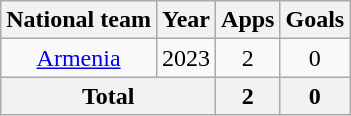<table class="wikitable" style="text-align:center">
<tr>
<th>National team</th>
<th>Year</th>
<th>Apps</th>
<th>Goals</th>
</tr>
<tr>
<td rowspan="1"><a href='#'>Armenia</a></td>
<td>2023</td>
<td>2</td>
<td>0</td>
</tr>
<tr>
<th colspan="2">Total</th>
<th>2</th>
<th>0</th>
</tr>
</table>
